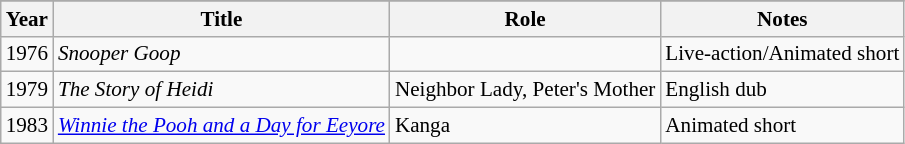<table class="wikitable" style="font-size: 88%">
<tr>
</tr>
<tr style="text-align:center;">
<th>Year</th>
<th>Title</th>
<th>Role</th>
<th>Notes</th>
</tr>
<tr>
<td>1976</td>
<td><em>Snooper Goop</em></td>
<td></td>
<td>Live-action/Animated short</td>
</tr>
<tr>
<td>1979</td>
<td><em>The Story of Heidi</em></td>
<td>Neighbor Lady, Peter's Mother</td>
<td>English dub</td>
</tr>
<tr>
<td>1983</td>
<td><em><a href='#'>Winnie the Pooh and a Day for Eeyore</a></em></td>
<td>Kanga</td>
<td>Animated short</td>
</tr>
</table>
